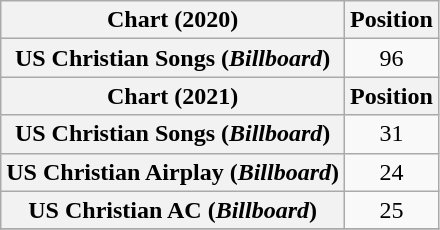<table class="wikitable plainrowheaders" style="text-align:center">
<tr>
<th scope="col">Chart (2020)</th>
<th scope="col">Position</th>
</tr>
<tr>
<th scope="row">US Christian Songs (<em>Billboard</em>)</th>
<td>96</td>
</tr>
<tr>
<th scope="col">Chart (2021)</th>
<th scope="col">Position</th>
</tr>
<tr>
<th scope="row">US Christian Songs (<em>Billboard</em>)</th>
<td>31</td>
</tr>
<tr>
<th scope="row">US Christian Airplay (<em>Billboard</em>)</th>
<td>24</td>
</tr>
<tr>
<th scope="row">US Christian AC (<em>Billboard</em>)</th>
<td>25</td>
</tr>
<tr>
</tr>
</table>
